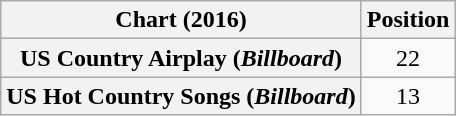<table class="wikitable sortable plainrowheaders" style="text-align:center">
<tr>
<th scope="col">Chart (2016)</th>
<th scope="col">Position</th>
</tr>
<tr>
<th scope="row">US Country Airplay (<em>Billboard</em>)</th>
<td>22</td>
</tr>
<tr>
<th scope="row">US Hot Country Songs (<em>Billboard</em>)</th>
<td>13</td>
</tr>
</table>
